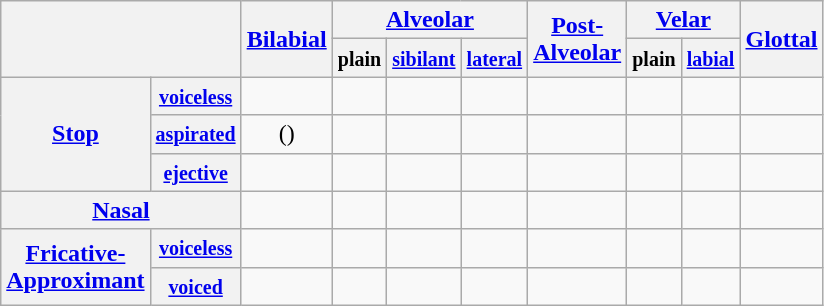<table class="wikitable" style="text-align:center">
<tr>
<th rowspan="2" colspan="2"></th>
<th rowspan="2"><a href='#'>Bilabial</a></th>
<th colspan="3"><a href='#'>Alveolar</a></th>
<th rowspan="2"><a href='#'>Post-<br>Alveolar</a></th>
<th colspan="2"><a href='#'>Velar</a></th>
<th rowspan="2"><a href='#'>Glottal</a></th>
</tr>
<tr>
<th><small>plain</small></th>
<th><small><a href='#'>sibilant</a></small></th>
<th><small><a href='#'>lateral</a></small></th>
<th><small>plain</small></th>
<th><small><a href='#'>labial</a></small></th>
</tr>
<tr>
<th rowspan="3"><a href='#'>Stop</a></th>
<th><small><a href='#'>voiceless</a></small></th>
<td></td>
<td></td>
<td></td>
<td></td>
<td></td>
<td></td>
<td></td>
<td></td>
</tr>
<tr>
<th><small><a href='#'>aspirated</a></small></th>
<td>()</td>
<td></td>
<td></td>
<td></td>
<td></td>
<td></td>
<td></td>
<td></td>
</tr>
<tr>
<th><small><a href='#'>ejective</a></small></th>
<td></td>
<td></td>
<td></td>
<td></td>
<td></td>
<td></td>
<td></td>
<td></td>
</tr>
<tr>
<th colspan="2"><a href='#'>Nasal</a></th>
<td></td>
<td></td>
<td></td>
<td></td>
<td></td>
<td></td>
<td></td>
<td></td>
</tr>
<tr>
<th rowspan="2"><a href='#'>Fricative-</a><br><a href='#'>Approximant</a></th>
<th><small><a href='#'>voiceless</a></small></th>
<td></td>
<td></td>
<td></td>
<td></td>
<td></td>
<td></td>
<td></td>
<td></td>
</tr>
<tr>
<th><small><a href='#'>voiced</a></small></th>
<td></td>
<td></td>
<td></td>
<td></td>
<td></td>
<td></td>
<td></td>
<td></td>
</tr>
</table>
